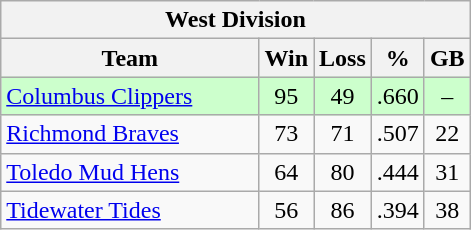<table class="wikitable">
<tr>
<th colspan="5">West Division</th>
</tr>
<tr>
<th width="55%">Team</th>
<th>Win</th>
<th>Loss</th>
<th>%</th>
<th>GB</th>
</tr>
<tr align=center bgcolor=ccffcc>
<td align=left><a href='#'>Columbus Clippers</a></td>
<td>95</td>
<td>49</td>
<td>.660</td>
<td>–</td>
</tr>
<tr align=center>
<td align=left><a href='#'>Richmond Braves</a></td>
<td>73</td>
<td>71</td>
<td>.507</td>
<td>22</td>
</tr>
<tr align=center>
<td align=left><a href='#'>Toledo Mud Hens</a></td>
<td>64</td>
<td>80</td>
<td>.444</td>
<td>31</td>
</tr>
<tr align=center>
<td align=left><a href='#'>Tidewater Tides</a></td>
<td>56</td>
<td>86</td>
<td>.394</td>
<td>38</td>
</tr>
</table>
